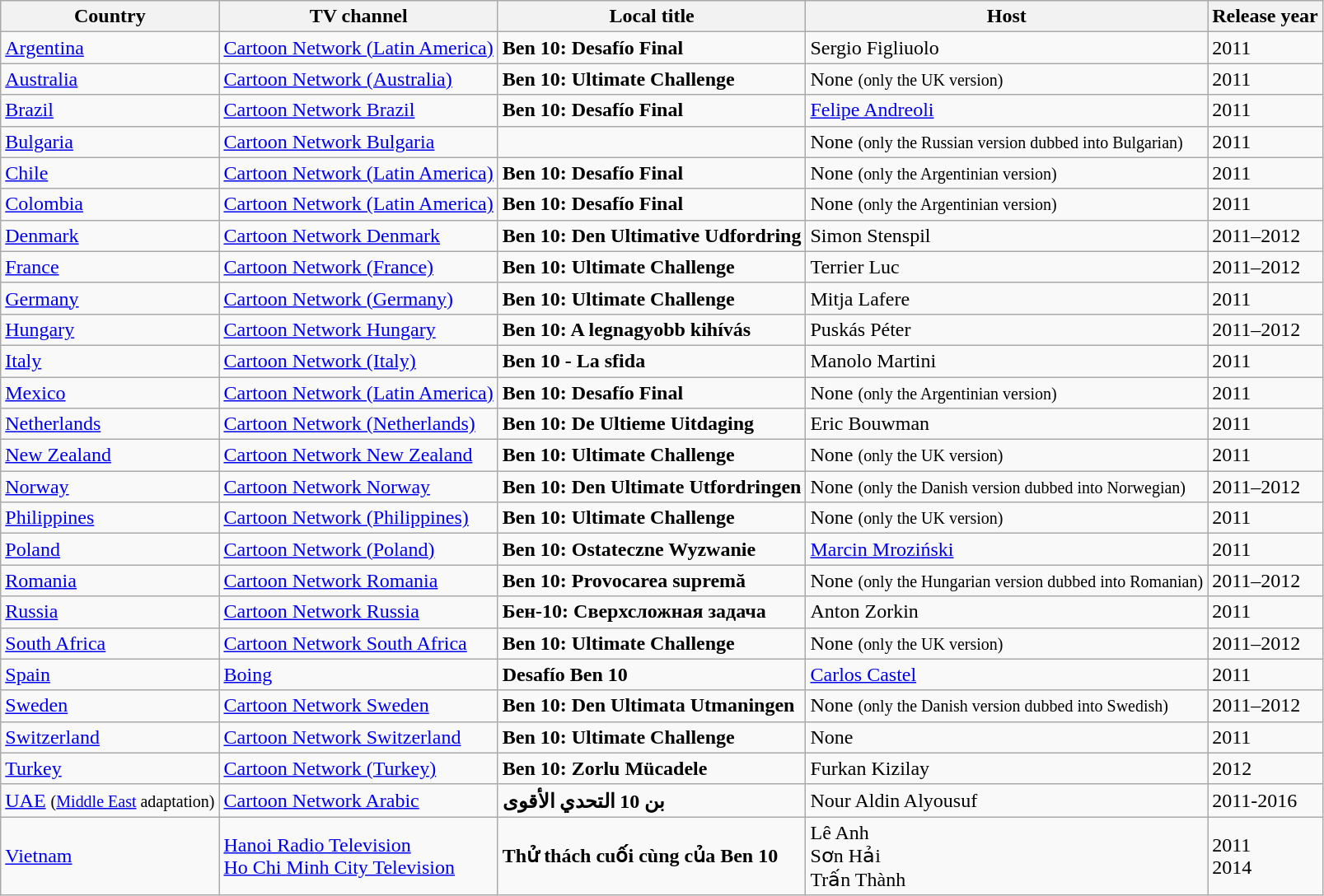<table class="wikitable">
<tr>
<th>Country</th>
<th>TV channel</th>
<th>Local title</th>
<th>Host</th>
<th>Release year</th>
</tr>
<tr>
<td> <a href='#'>Argentina</a></td>
<td><a href='#'>Cartoon Network (Latin America)</a></td>
<td><strong>Ben 10: Desafío Final</strong></td>
<td>Sergio Figliuolo</td>
<td>2011</td>
</tr>
<tr>
<td> <a href='#'>Australia</a></td>
<td><a href='#'>Cartoon Network (Australia)</a></td>
<td><strong>Ben 10: Ultimate Challenge</strong></td>
<td>None <small>(only the UK version)</small></td>
<td>2011</td>
</tr>
<tr>
<td> <a href='#'>Brazil</a></td>
<td><a href='#'>Cartoon Network Brazil</a></td>
<td><strong>Ben 10: Desafío Final</strong></td>
<td><a href='#'>Felipe Andreoli</a></td>
<td>2011</td>
</tr>
<tr>
<td> <a href='#'>Bulgaria</a></td>
<td><a href='#'>Cartoon Network Bulgaria</a></td>
<td><em></td>
<td>None <small>(only the Russian version dubbed into Bulgarian)</small></td>
<td>2011</td>
</tr>
<tr>
<td> <a href='#'>Chile</a></td>
<td><a href='#'>Cartoon Network (Latin America)</a></td>
<td><strong>Ben 10: Desafío Final</strong></td>
<td>None <small>(only the Argentinian version)</small></td>
<td>2011</td>
</tr>
<tr>
<td> <a href='#'>Colombia</a></td>
<td><a href='#'>Cartoon Network (Latin America)</a></td>
<td><strong>Ben 10: Desafío Final</strong></td>
<td>None <small>(only the Argentinian version)</small></td>
<td>2011</td>
</tr>
<tr>
<td> <a href='#'>Denmark</a></td>
<td><a href='#'>Cartoon Network Denmark</a></td>
<td><strong>Ben 10: Den Ultimative Udfordring</strong></td>
<td>Simon Stenspil</td>
<td>2011–2012</td>
</tr>
<tr>
<td> <a href='#'>France</a></td>
<td><a href='#'>Cartoon Network (France)</a></td>
<td><strong>Ben 10: Ultimate Challenge</strong></td>
<td>Terrier Luc</td>
<td>2011–2012</td>
</tr>
<tr>
<td> <a href='#'>Germany</a></td>
<td><a href='#'>Cartoon Network (Germany)</a></td>
<td><strong>Ben 10: Ultimate Challenge</strong></td>
<td>Mitja Lafere</td>
<td>2011</td>
</tr>
<tr>
<td> <a href='#'>Hungary</a></td>
<td><a href='#'>Cartoon Network Hungary</a></td>
<td><strong>Ben 10: A legnagyobb kihívás</strong></td>
<td>Puskás Péter</td>
<td>2011–2012</td>
</tr>
<tr>
<td> <a href='#'>Italy</a></td>
<td><a href='#'>Cartoon Network (Italy)</a></td>
<td><strong>Ben 10 - La sfida</strong></td>
<td>Manolo Martini</td>
<td>2011</td>
</tr>
<tr>
<td> <a href='#'>Mexico</a></td>
<td><a href='#'>Cartoon Network (Latin America)</a></td>
<td><strong>Ben 10: Desafío Final</strong></td>
<td>None <small>(only the Argentinian version)</small></td>
<td>2011</td>
</tr>
<tr>
<td> <a href='#'>Netherlands</a></td>
<td><a href='#'>Cartoon Network (Netherlands)</a></td>
<td><strong>Ben 10: De Ultieme Uitdaging</strong></td>
<td>Eric Bouwman</td>
<td>2011</td>
</tr>
<tr>
<td> <a href='#'>New Zealand</a></td>
<td><a href='#'>Cartoon Network New Zealand</a></td>
<td><strong>Ben 10: Ultimate Challenge</strong></td>
<td>None <small>(only the UK version)</small></td>
<td>2011</td>
</tr>
<tr>
<td> <a href='#'>Norway</a></td>
<td><a href='#'>Cartoon Network Norway</a></td>
<td><strong>Ben 10: Den Ultimate Utfordringen</strong></td>
<td>None <small>(only the Danish version dubbed into Norwegian)</small></td>
<td>2011–2012</td>
</tr>
<tr>
<td> <a href='#'>Philippines</a></td>
<td><a href='#'>Cartoon Network (Philippines)</a></td>
<td><strong>Ben 10: Ultimate Challenge</strong></td>
<td>None <small>(only the UK version)</small></td>
<td>2011</td>
</tr>
<tr>
<td> <a href='#'>Poland</a></td>
<td><a href='#'>Cartoon Network (Poland)</a></td>
<td><strong>Ben 10: Ostateczne Wyzwanie</strong></td>
<td><a href='#'>Marcin Mroziński</a></td>
<td>2011</td>
</tr>
<tr>
<td> <a href='#'>Romania</a></td>
<td><a href='#'>Cartoon Network Romania</a></td>
<td><strong>Ben 10: Provocarea supremă</strong></td>
<td>None <small>(only the Hungarian version dubbed into Romanian)</small></td>
<td>2011–2012</td>
</tr>
<tr>
<td> <a href='#'>Russia</a></td>
<td><a href='#'>Cartoon Network Russia</a></td>
<td><strong>Бен-10: Сверхсложная задача</strong></td>
<td>Anton Zorkin</td>
<td>2011</td>
</tr>
<tr>
<td> <a href='#'>South Africa</a></td>
<td><a href='#'>Cartoon Network South Africa</a></td>
<td><strong>Ben 10: Ultimate Challenge</strong></td>
<td>None <small>(only the UK version)</small></td>
<td>2011–2012</td>
</tr>
<tr>
<td> <a href='#'>Spain</a></td>
<td><a href='#'>Boing</a></td>
<td><strong>Desafío Ben 10</strong></td>
<td><a href='#'>Carlos Castel</a></td>
<td>2011</td>
</tr>
<tr>
<td> <a href='#'>Sweden</a></td>
<td><a href='#'>Cartoon Network Sweden</a></td>
<td><strong>Ben 10: Den Ultimata Utmaningen</strong></td>
<td>None <small>(only the Danish version dubbed into Swedish)</small></td>
<td>2011–2012</td>
</tr>
<tr>
<td> <a href='#'>Switzerland</a></td>
<td><a href='#'>Cartoon Network Switzerland</a></td>
<td><strong>Ben 10: Ultimate Challenge</strong></td>
<td>None</td>
<td>2011</td>
</tr>
<tr>
<td> <a href='#'>Turkey</a></td>
<td><a href='#'>Cartoon Network (Turkey)</a></td>
<td><strong>Ben 10: Zorlu Mücadele</strong></td>
<td>Furkan Kizilay</td>
<td>2012</td>
</tr>
<tr>
<td> <a href='#'>UAE</a> <small>(<a href='#'>Middle East</a> adaptation)</small></td>
<td><a href='#'>Cartoon Network Arabic</a></td>
<td><strong>بن 10 التحدي الأقوى</strong></td>
<td>Nour Aldin Alyousuf</td>
<td>2011-2016</td>
</tr>
<tr>
<td> <a href='#'>Vietnam</a></td>
<td><a href='#'>Hanoi Radio Television</a><br><a href='#'>Ho Chi Minh City Television</a></td>
<td><strong>Thử thách cuối cùng của Ben 10</strong></td>
<td>Lê Anh<br>Sơn Hải<br>Trấn Thành</td>
<td>2011<br>2014</td>
</tr>
</table>
